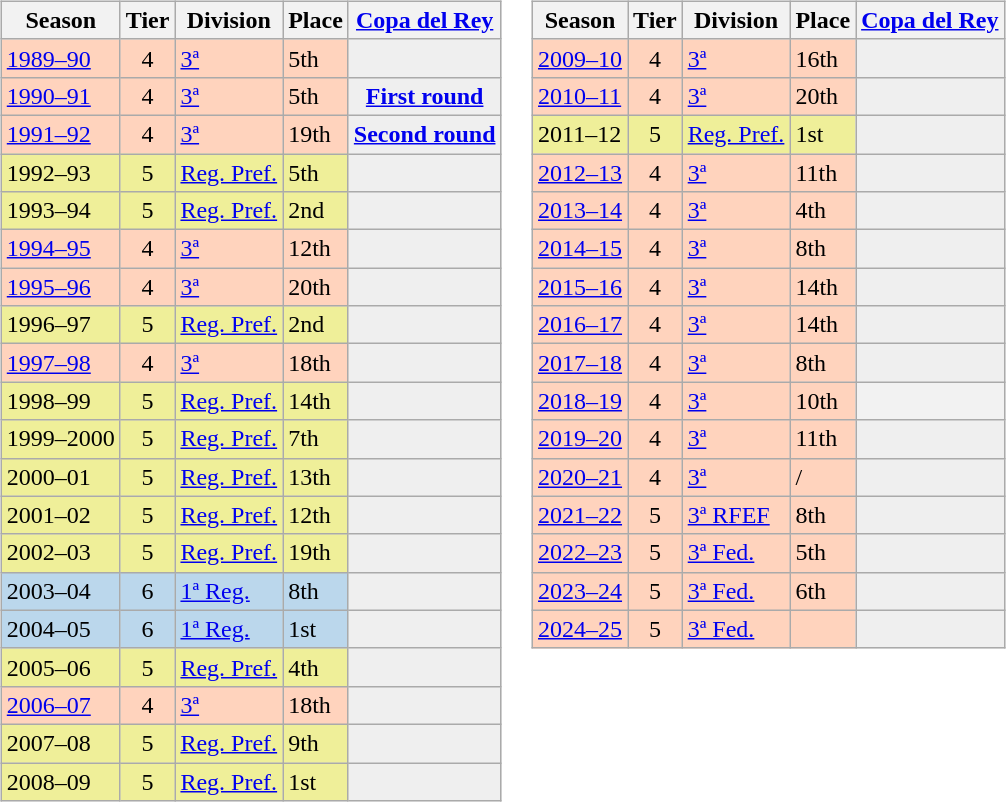<table>
<tr>
<td valign="top" width=0%><br><table class="wikitable">
<tr style="background:#f0f6fa;">
<th>Season</th>
<th>Tier</th>
<th>Division</th>
<th>Place</th>
<th><a href='#'>Copa del Rey</a></th>
</tr>
<tr>
<td style="background:#FFD3BD;"><a href='#'>1989–90</a></td>
<td style="background:#FFD3BD;" align="center">4</td>
<td style="background:#FFD3BD;"><a href='#'>3ª</a></td>
<td style="background:#FFD3BD;">5th</td>
<td style="background:#efefef;"></td>
</tr>
<tr>
<td style="background:#FFD3BD;"><a href='#'>1990–91</a></td>
<td style="background:#FFD3BD;" align="center">4</td>
<td style="background:#FFD3BD;"><a href='#'>3ª</a></td>
<td style="background:#FFD3BD;">5th</td>
<th style="background:#efefef;"><a href='#'>First round</a></th>
</tr>
<tr>
<td style="background:#FFD3BD;"><a href='#'>1991–92</a></td>
<td style="background:#FFD3BD;" align="center">4</td>
<td style="background:#FFD3BD;"><a href='#'>3ª</a></td>
<td style="background:#FFD3BD;">19th</td>
<th style="background:#efefef;"><a href='#'>Second round</a></th>
</tr>
<tr>
<td style="background:#EFEF99;">1992–93</td>
<td style="background:#EFEF99;" align="center">5</td>
<td style="background:#EFEF99;"><a href='#'>Reg. Pref.</a></td>
<td style="background:#EFEF99;">5th</td>
<th style="background:#efefef;"></th>
</tr>
<tr>
<td style="background:#EFEF99;">1993–94</td>
<td style="background:#EFEF99;" align="center">5</td>
<td style="background:#EFEF99;"><a href='#'>Reg. Pref.</a></td>
<td style="background:#EFEF99;">2nd</td>
<th style="background:#efefef;"></th>
</tr>
<tr>
<td style="background:#FFD3BD;"><a href='#'>1994–95</a></td>
<td style="background:#FFD3BD;" align="center">4</td>
<td style="background:#FFD3BD;"><a href='#'>3ª</a></td>
<td style="background:#FFD3BD;">12th</td>
<td style="background:#efefef;"></td>
</tr>
<tr>
<td style="background:#FFD3BD;"><a href='#'>1995–96</a></td>
<td style="background:#FFD3BD;" align="center">4</td>
<td style="background:#FFD3BD;"><a href='#'>3ª</a></td>
<td style="background:#FFD3BD;">20th</td>
<td style="background:#efefef;"></td>
</tr>
<tr>
<td style="background:#EFEF99;">1996–97</td>
<td style="background:#EFEF99;" align="center">5</td>
<td style="background:#EFEF99;"><a href='#'>Reg. Pref.</a></td>
<td style="background:#EFEF99;">2nd</td>
<th style="background:#efefef;"></th>
</tr>
<tr>
<td style="background:#FFD3BD;"><a href='#'>1997–98</a></td>
<td style="background:#FFD3BD;" align="center">4</td>
<td style="background:#FFD3BD;"><a href='#'>3ª</a></td>
<td style="background:#FFD3BD;">18th</td>
<td style="background:#efefef;"></td>
</tr>
<tr>
<td style="background:#EFEF99;">1998–99</td>
<td style="background:#EFEF99;" align="center">5</td>
<td style="background:#EFEF99;"><a href='#'>Reg. Pref.</a></td>
<td style="background:#EFEF99;">14th</td>
<th style="background:#efefef;"></th>
</tr>
<tr>
<td style="background:#EFEF99;">1999–2000</td>
<td style="background:#EFEF99;" align="center">5</td>
<td style="background:#EFEF99;"><a href='#'>Reg. Pref.</a></td>
<td style="background:#EFEF99;">7th</td>
<th style="background:#efefef;"></th>
</tr>
<tr>
<td style="background:#EFEF99;">2000–01</td>
<td style="background:#EFEF99;" align="center">5</td>
<td style="background:#EFEF99;"><a href='#'>Reg. Pref.</a></td>
<td style="background:#EFEF99;">13th</td>
<th style="background:#efefef;"></th>
</tr>
<tr>
<td style="background:#EFEF99;">2001–02</td>
<td style="background:#EFEF99;" align="center">5</td>
<td style="background:#EFEF99;"><a href='#'>Reg. Pref.</a></td>
<td style="background:#EFEF99;">12th</td>
<th style="background:#efefef;"></th>
</tr>
<tr>
<td style="background:#EFEF99;">2002–03</td>
<td style="background:#EFEF99;" align="center">5</td>
<td style="background:#EFEF99;"><a href='#'>Reg. Pref.</a></td>
<td style="background:#EFEF99;">19th</td>
<th style="background:#efefef;"></th>
</tr>
<tr>
<td style="background:#BBD7EC;">2003–04</td>
<td style="background:#BBD7EC;" align="center">6</td>
<td style="background:#BBD7EC;"><a href='#'>1ª Reg.</a></td>
<td style="background:#BBD7EC;">8th</td>
<th style="background:#efefef;"></th>
</tr>
<tr>
<td style="background:#BBD7EC;">2004–05</td>
<td style="background:#BBD7EC;" align="center">6</td>
<td style="background:#BBD7EC;"><a href='#'>1ª Reg.</a></td>
<td style="background:#BBD7EC;">1st</td>
<th style="background:#efefef;"></th>
</tr>
<tr>
<td style="background:#EFEF99;">2005–06</td>
<td style="background:#EFEF99;" align="center">5</td>
<td style="background:#EFEF99;"><a href='#'>Reg. Pref.</a></td>
<td style="background:#EFEF99;">4th</td>
<th style="background:#efefef;"></th>
</tr>
<tr>
<td style="background:#FFD3BD;"><a href='#'>2006–07</a></td>
<td style="background:#FFD3BD;" align="center">4</td>
<td style="background:#FFD3BD;"><a href='#'>3ª</a></td>
<td style="background:#FFD3BD;">18th</td>
<td style="background:#efefef;"></td>
</tr>
<tr>
<td style="background:#EFEF99;">2007–08</td>
<td style="background:#EFEF99;" align="center">5</td>
<td style="background:#EFEF99;"><a href='#'>Reg. Pref.</a></td>
<td style="background:#EFEF99;">9th</td>
<th style="background:#efefef;"></th>
</tr>
<tr>
<td style="background:#EFEF99;">2008–09</td>
<td style="background:#EFEF99;" align="center">5</td>
<td style="background:#EFEF99;"><a href='#'>Reg. Pref.</a></td>
<td style="background:#EFEF99;">1st</td>
<th style="background:#efefef;"></th>
</tr>
</table>
</td>
<td valign="top" width=0%><br><table class="wikitable">
<tr style="background:#f0f6fa;">
<th>Season</th>
<th>Tier</th>
<th>Division</th>
<th>Place</th>
<th><a href='#'>Copa del Rey</a></th>
</tr>
<tr>
<td style="background:#FFD3BD;"><a href='#'>2009–10</a></td>
<td style="background:#FFD3BD;" align="center">4</td>
<td style="background:#FFD3BD;"><a href='#'>3ª</a></td>
<td style="background:#FFD3BD;">16th</td>
<td style="background:#efefef;"></td>
</tr>
<tr>
<td style="background:#FFD3BD;"><a href='#'>2010–11</a></td>
<td style="background:#FFD3BD;" align="center">4</td>
<td style="background:#FFD3BD;"><a href='#'>3ª</a></td>
<td style="background:#FFD3BD;">20th</td>
<td style="background:#efefef;"></td>
</tr>
<tr>
<td style="background:#EFEF99;">2011–12</td>
<td style="background:#EFEF99;" align="center">5</td>
<td style="background:#EFEF99;"><a href='#'>Reg. Pref.</a></td>
<td style="background:#EFEF99;">1st</td>
<th style="background:#efefef;"></th>
</tr>
<tr>
<td style="background:#FFD3BD;"><a href='#'>2012–13</a></td>
<td style="background:#FFD3BD;" align="center">4</td>
<td style="background:#FFD3BD;"><a href='#'>3ª</a></td>
<td style="background:#FFD3BD;">11th</td>
<td style="background:#efefef;"></td>
</tr>
<tr>
<td style="background:#FFD3BD;"><a href='#'>2013–14</a></td>
<td style="background:#FFD3BD;" align="center">4</td>
<td style="background:#FFD3BD;"><a href='#'>3ª</a></td>
<td style="background:#FFD3BD;">4th</td>
<td style="background:#efefef;"></td>
</tr>
<tr>
<td style="background:#FFD3BD;"><a href='#'>2014–15</a></td>
<td style="background:#FFD3BD;" align="center">4</td>
<td style="background:#FFD3BD;"><a href='#'>3ª</a></td>
<td style="background:#FFD3BD;">8th</td>
<td style="background:#efefef;"></td>
</tr>
<tr>
<td style="background:#FFD3BD;"><a href='#'>2015–16</a></td>
<td style="background:#FFD3BD;" align="center">4</td>
<td style="background:#FFD3BD;"><a href='#'>3ª</a></td>
<td style="background:#FFD3BD;">14th</td>
<td style="background:#efefef;"></td>
</tr>
<tr>
<td style="background:#FFD3BD;"><a href='#'>2016–17</a></td>
<td style="background:#FFD3BD;" align="center">4</td>
<td style="background:#FFD3BD;"><a href='#'>3ª</a></td>
<td style="background:#FFD3BD;">14th</td>
<td style="background:#efefef;"></td>
</tr>
<tr>
<td style="background:#FFD3BD;"><a href='#'>2017–18</a></td>
<td style="background:#FFD3BD;" align="center">4</td>
<td style="background:#FFD3BD;"><a href='#'>3ª</a></td>
<td style="background:#FFD3BD;">8th</td>
<td style="background:#efefef;"></td>
</tr>
<tr>
<td style="background:#FFD3BD;"><a href='#'>2018–19</a></td>
<td style="background:#FFD3BD;" align="center">4</td>
<td style="background:#FFD3BD;"><a href='#'>3ª</a></td>
<td style="background:#FFD3BD;">10th</td>
<th></th>
</tr>
<tr>
<td style="background:#FFD3BD;"><a href='#'>2019–20</a></td>
<td style="background:#FFD3BD;" align="center">4</td>
<td style="background:#FFD3BD;"><a href='#'>3ª</a></td>
<td style="background:#FFD3BD;">11th</td>
<th style="background:#efefef;"></th>
</tr>
<tr>
<td style="background:#FFD3BD;"><a href='#'>2020–21</a></td>
<td style="background:#FFD3BD;" align="center">4</td>
<td style="background:#FFD3BD;"><a href='#'>3ª</a></td>
<td style="background:#FFD3BD;"> / </td>
<th style="background:#efefef;"></th>
</tr>
<tr>
<td style="background:#FFD3BD;"><a href='#'>2021–22</a></td>
<td style="background:#FFD3BD;" align="center">5</td>
<td style="background:#FFD3BD;"><a href='#'>3ª RFEF</a></td>
<td style="background:#FFD3BD;">8th</td>
<th style="background:#efefef;"></th>
</tr>
<tr>
<td style="background:#FFD3BD;"><a href='#'>2022–23</a></td>
<td style="background:#FFD3BD;" align="center">5</td>
<td style="background:#FFD3BD;"><a href='#'>3ª Fed.</a></td>
<td style="background:#FFD3BD;">5th</td>
<th style="background:#efefef;"></th>
</tr>
<tr>
<td style="background:#FFD3BD;"><a href='#'>2023–24</a></td>
<td style="background:#FFD3BD;" align="center">5</td>
<td style="background:#FFD3BD;"><a href='#'>3ª Fed.</a></td>
<td style="background:#FFD3BD;">6th</td>
<th style="background:#efefef;"></th>
</tr>
<tr>
<td style="background:#FFD3BD;"><a href='#'>2024–25</a></td>
<td style="background:#FFD3BD;" align="center">5</td>
<td style="background:#FFD3BD;"><a href='#'>3ª Fed.</a></td>
<td style="background:#FFD3BD;"></td>
<th style="background:#efefef;"></th>
</tr>
</table>
</td>
</tr>
</table>
